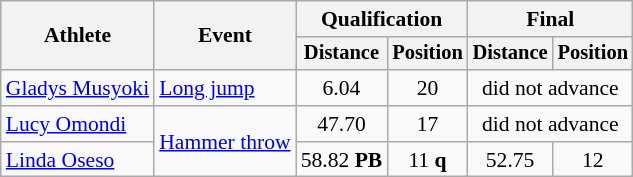<table class=wikitable style="font-size:90%">
<tr>
<th rowspan="2">Athlete</th>
<th rowspan="2">Event</th>
<th colspan="2">Qualification</th>
<th colspan="2">Final</th>
</tr>
<tr style="font-size:95%">
<th>Distance</th>
<th>Position</th>
<th>Distance</th>
<th>Position</th>
</tr>
<tr align=center>
<td align=left><a href='#'>Gladys Musyoki</a></td>
<td style="text-align:left;"><a href='#'>Long jump</a></td>
<td>6.04</td>
<td>20</td>
<td colspan=2>did not advance</td>
</tr>
<tr align=center>
<td align=left><a href='#'>Lucy Omondi</a></td>
<td style="text-align:left;" rowspan="2"><a href='#'>Hammer throw</a></td>
<td>47.70</td>
<td>17</td>
<td colspan=2>did not advance</td>
</tr>
<tr align=center>
<td align=left><a href='#'>Linda Oseso</a></td>
<td>58.82 <strong>PB</strong></td>
<td>11 <strong>q</strong></td>
<td>52.75</td>
<td>12</td>
</tr>
</table>
